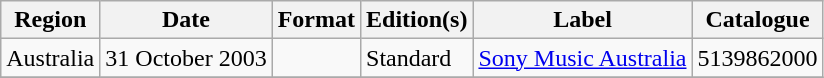<table class="wikitable plainrowheaders">
<tr>
<th scope="col">Region</th>
<th scope="col">Date</th>
<th scope="col">Format</th>
<th scope="col">Edition(s)</th>
<th scope="col">Label</th>
<th scope="col">Catalogue</th>
</tr>
<tr>
<td>Australia</td>
<td>31 October 2003</td>
<td></td>
<td>Standard</td>
<td><a href='#'>Sony Music Australia</a></td>
<td>5139862000</td>
</tr>
<tr>
</tr>
</table>
